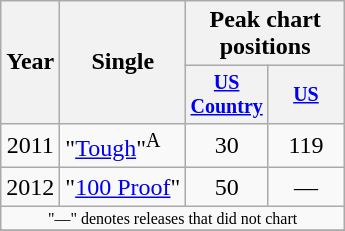<table class="wikitable" style="text-align:center;">
<tr>
<th rowspan="2">Year</th>
<th rowspan="2">Single</th>
<th colspan="2">Peak chart<br>positions</th>
</tr>
<tr style="font-size:smaller;">
<th width="45"><a href='#'>US Country</a><br></th>
<th width="45"><a href='#'>US</a><br></th>
</tr>
<tr>
<td>2011</td>
<td align="left">"<a href='#'>Tough</a>"<sup>A</sup></td>
<td>30</td>
<td>119</td>
</tr>
<tr>
<td>2012</td>
<td align="left">"<a href='#'>100 Proof</a>"</td>
<td>50</td>
<td>—</td>
</tr>
<tr>
<td colspan="4" style="font-size:8pt">"—" denotes releases that did not chart</td>
</tr>
<tr>
</tr>
</table>
